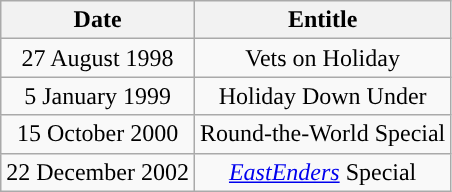<table class="wikitable" style="text-align:center;">
<tr>
<th>Date</th>
<th>Entitle</th>
</tr>
<tr>
<td>27 August 1998</td>
<td>Vets on Holiday</td>
</tr>
<tr>
<td>5 January 1999</td>
<td>Holiday Down Under</td>
</tr>
<tr>
<td>15 October 2000</td>
<td>Round-the-World Special</td>
</tr>
<tr>
<td>22 December 2002</td>
<td><em><a href='#'>EastEnders</a></em> Special</td>
</tr>
</table>
